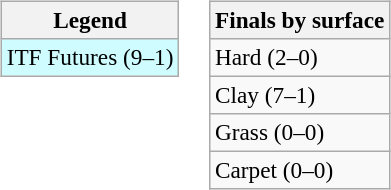<table>
<tr valign=top>
<td><br><table class=wikitable style=font-size:97%>
<tr>
<th>Legend</th>
</tr>
<tr bgcolor=cffcff>
<td>ITF Futures (9–1)</td>
</tr>
</table>
</td>
<td><br><table class=wikitable style=font-size:97%>
<tr>
<th>Finals by surface</th>
</tr>
<tr>
<td>Hard (2–0)</td>
</tr>
<tr>
<td>Clay (7–1)</td>
</tr>
<tr>
<td>Grass (0–0)</td>
</tr>
<tr>
<td>Carpet (0–0)</td>
</tr>
</table>
</td>
</tr>
</table>
